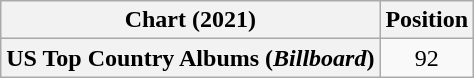<table class="wikitable plainrowheaders" style="text-align:center">
<tr>
<th scope="col">Chart (2021)</th>
<th scope="col">Position</th>
</tr>
<tr>
<th scope="row">US Top Country Albums (<em>Billboard</em>)</th>
<td>92</td>
</tr>
</table>
